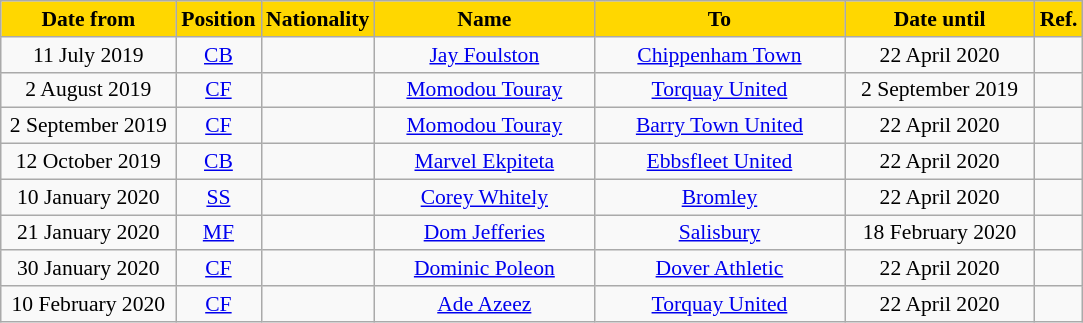<table class="wikitable"  style="text-align:center; font-size:90%; ">
<tr>
<th style="background:gold; color:black; width:110px;">Date from</th>
<th style="background:gold; color:black; width:50px;">Position</th>
<th style="background:gold; color:black; width:50px;">Nationality</th>
<th style="background:gold; color:black; width:140px;">Name</th>
<th style="background:gold; color:black; width:160px;">To</th>
<th style="background:gold; color:black; width:120px;">Date until</th>
<th style="background:gold; color:black; width:25px;">Ref.</th>
</tr>
<tr>
<td>11 July 2019</td>
<td><a href='#'>CB</a></td>
<td></td>
<td><a href='#'>Jay Foulston</a></td>
<td> <a href='#'>Chippenham Town</a></td>
<td>22 April 2020</td>
<td></td>
</tr>
<tr>
<td>2 August 2019</td>
<td><a href='#'>CF</a></td>
<td></td>
<td><a href='#'>Momodou Touray</a></td>
<td> <a href='#'>Torquay United</a></td>
<td>2 September 2019</td>
<td></td>
</tr>
<tr>
<td>2 September 2019</td>
<td><a href='#'>CF</a></td>
<td></td>
<td><a href='#'>Momodou Touray</a></td>
<td> <a href='#'>Barry Town United</a></td>
<td>22 April 2020</td>
<td></td>
</tr>
<tr>
<td>12 October 2019</td>
<td><a href='#'>CB</a></td>
<td></td>
<td><a href='#'>Marvel Ekpiteta</a></td>
<td> <a href='#'>Ebbsfleet United</a></td>
<td>22 April 2020</td>
<td></td>
</tr>
<tr>
<td>10 January 2020</td>
<td><a href='#'>SS</a></td>
<td></td>
<td><a href='#'>Corey Whitely</a></td>
<td> <a href='#'>Bromley</a></td>
<td>22 April 2020</td>
<td></td>
</tr>
<tr>
<td>21 January 2020</td>
<td><a href='#'>MF</a></td>
<td></td>
<td><a href='#'>Dom Jefferies</a></td>
<td> <a href='#'>Salisbury</a></td>
<td>18 February 2020</td>
<td></td>
</tr>
<tr>
<td>30 January 2020</td>
<td><a href='#'>CF</a></td>
<td></td>
<td><a href='#'>Dominic Poleon</a></td>
<td> <a href='#'>Dover Athletic</a></td>
<td>22 April 2020</td>
<td></td>
</tr>
<tr>
<td>10 February 2020</td>
<td><a href='#'>CF</a></td>
<td></td>
<td><a href='#'>Ade Azeez</a></td>
<td> <a href='#'>Torquay United</a></td>
<td>22 April 2020</td>
<td></td>
</tr>
</table>
